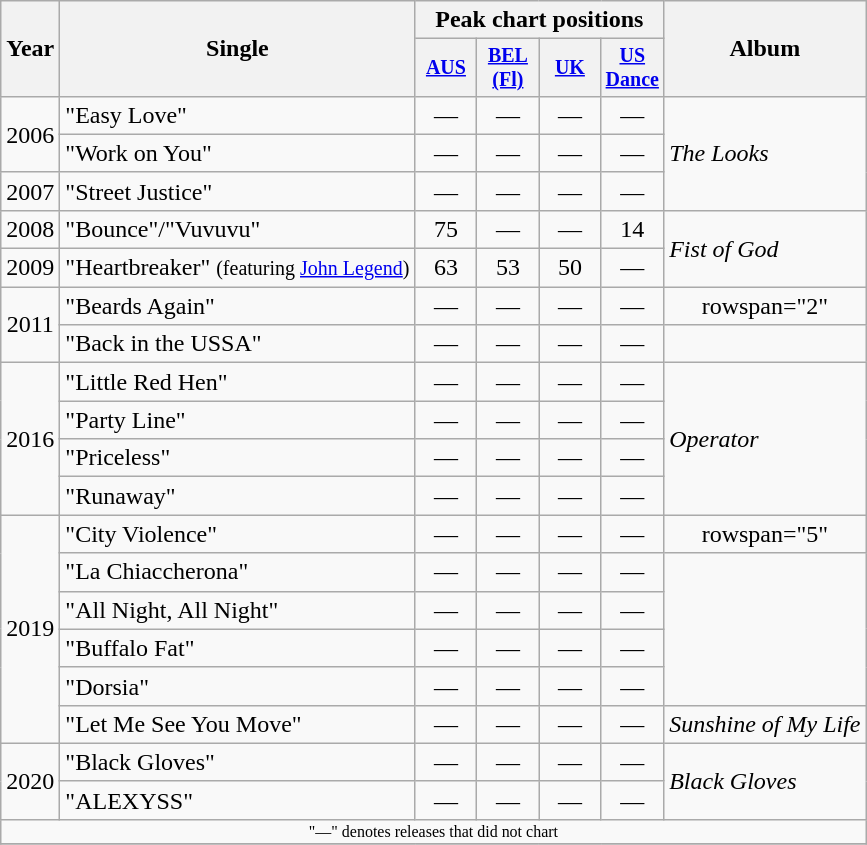<table class="wikitable" style="text-align:center;">
<tr>
<th rowspan="2">Year</th>
<th rowspan="2">Single</th>
<th colspan="4">Peak chart positions</th>
<th rowspan="2">Album</th>
</tr>
<tr style="font-size:smaller;">
<th width="35"><a href='#'>AUS</a><br></th>
<th width="35"><a href='#'>BEL<br>(Fl)</a></th>
<th width="35"><a href='#'>UK</a><br></th>
<th width="35"><a href='#'>US<br>Dance</a></th>
</tr>
<tr>
<td rowspan=2>2006</td>
<td align="left">"Easy Love"</td>
<td>—</td>
<td>—</td>
<td>—</td>
<td>—</td>
<td align="left" rowspan="3"><em>The Looks</em></td>
</tr>
<tr>
<td align="left">"Work on You"</td>
<td>—</td>
<td>—</td>
<td>—</td>
<td>—</td>
</tr>
<tr>
<td>2007</td>
<td align="left">"Street Justice"</td>
<td>—</td>
<td>—</td>
<td>—</td>
<td>—</td>
</tr>
<tr>
<td>2008</td>
<td align="left">"Bounce"/"Vuvuvu"</td>
<td>75</td>
<td>—</td>
<td>—</td>
<td>14</td>
<td align="left" rowspan="2"><em>Fist of God</em></td>
</tr>
<tr>
<td>2009</td>
<td align="left">"Heartbreaker" <small>(featuring <a href='#'>John Legend</a>)</small></td>
<td>63</td>
<td>53</td>
<td>50</td>
<td>—</td>
</tr>
<tr>
<td rowspan=2>2011</td>
<td align="left">"Beards Again"</td>
<td>—</td>
<td>—</td>
<td>—</td>
<td>—</td>
<td>rowspan="2" </td>
</tr>
<tr>
<td align="left">"Back in the USSA"</td>
<td>—</td>
<td>—</td>
<td>—</td>
<td>—</td>
</tr>
<tr>
<td rowspan=4>2016</td>
<td align="left">"Little Red Hen"</td>
<td>—</td>
<td>—</td>
<td>—</td>
<td>—</td>
<td align="left" rowspan="4"><em>Operator</em></td>
</tr>
<tr>
<td align="left">"Party Line"</td>
<td>—</td>
<td>—</td>
<td>—</td>
<td>—</td>
</tr>
<tr>
<td align="left">"Priceless"</td>
<td>—</td>
<td>—</td>
<td>—</td>
<td>—</td>
</tr>
<tr>
<td align="left">"Runaway"</td>
<td>—</td>
<td>—</td>
<td>—</td>
<td>—</td>
</tr>
<tr>
<td rowspan=6>2019</td>
<td align="left">"City Violence"</td>
<td>—</td>
<td>—</td>
<td>—</td>
<td>—</td>
<td>rowspan="5" </td>
</tr>
<tr>
<td align="left">"La Chiaccherona"</td>
<td>—</td>
<td>—</td>
<td>—</td>
<td>—</td>
</tr>
<tr>
<td align="left">"All Night, All Night"</td>
<td>—</td>
<td>—</td>
<td>—</td>
<td>—</td>
</tr>
<tr>
<td align="left">"Buffalo Fat"</td>
<td>—</td>
<td>—</td>
<td>—</td>
<td>—</td>
</tr>
<tr>
<td align="left">"Dorsia"</td>
<td>—</td>
<td>—</td>
<td>—</td>
<td>—</td>
</tr>
<tr>
<td align="left">"Let Me See You Move"</td>
<td>—</td>
<td>—</td>
<td>—</td>
<td>—</td>
<td align="left" rowspan="1"><em>Sunshine of My Life</em></td>
</tr>
<tr>
<td rowspan=2>2020</td>
<td align="left">"Black Gloves"</td>
<td>—</td>
<td>—</td>
<td>—</td>
<td>—</td>
<td align="left" rowspan="2"><em>Black Gloves</em></td>
</tr>
<tr>
<td align="left">"ALEXYSS"</td>
<td>—</td>
<td>—</td>
<td>—</td>
<td>—</td>
</tr>
<tr>
<td colspan="15" style="font-size:8pt">"—" denotes releases that did not chart</td>
</tr>
<tr>
</tr>
</table>
